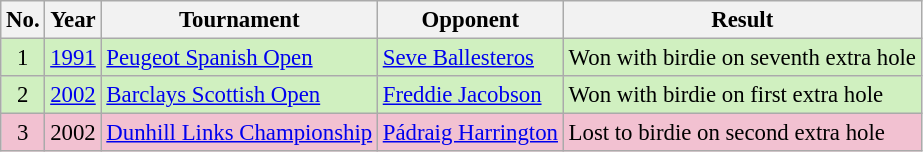<table class="wikitable" style="font-size:95%;">
<tr>
<th>No.</th>
<th>Year</th>
<th>Tournament</th>
<th>Opponent</th>
<th>Result</th>
</tr>
<tr style="background:#D0F0C0;">
<td align=center>1</td>
<td><a href='#'>1991</a></td>
<td><a href='#'>Peugeot Spanish Open</a></td>
<td> <a href='#'>Seve Ballesteros</a></td>
<td>Won with birdie on seventh extra hole</td>
</tr>
<tr style="background:#D0F0C0;">
<td align=center>2</td>
<td><a href='#'>2002</a></td>
<td><a href='#'>Barclays Scottish Open</a></td>
<td> <a href='#'>Freddie Jacobson</a></td>
<td>Won with birdie on first extra hole</td>
</tr>
<tr style="background:#F2C1D1;">
<td align=center>3</td>
<td>2002</td>
<td><a href='#'>Dunhill Links Championship</a></td>
<td> <a href='#'>Pádraig Harrington</a></td>
<td>Lost to birdie on second extra hole</td>
</tr>
</table>
